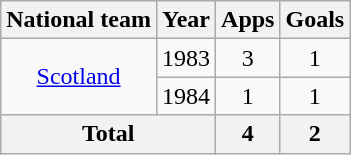<table class="wikitable" style="text-align:center">
<tr>
<th>National team</th>
<th>Year</th>
<th>Apps</th>
<th>Goals</th>
</tr>
<tr>
<td rowspan="2"><a href='#'>Scotland</a></td>
<td>1983</td>
<td>3</td>
<td>1</td>
</tr>
<tr>
<td>1984</td>
<td>1</td>
<td>1</td>
</tr>
<tr>
<th colspan="2">Total</th>
<th>4</th>
<th>2</th>
</tr>
</table>
